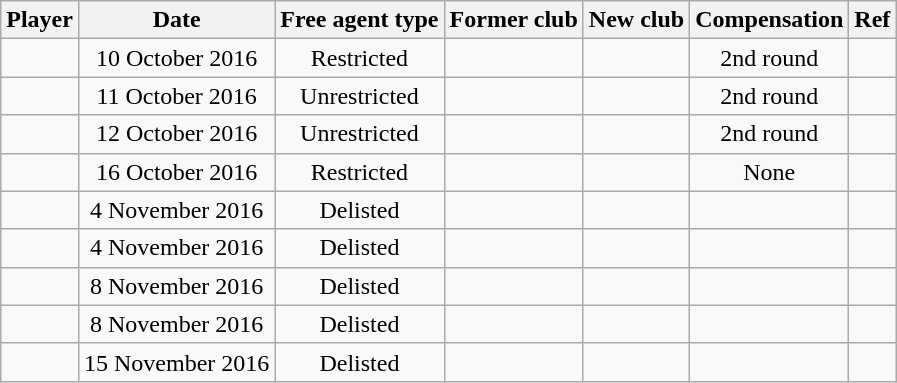<table class="wikitable plainrowheaders sortable" style="text-align:center;">
<tr>
<th scope="col">Player</th>
<th scope="col">Date</th>
<th scope="col">Free agent type</th>
<th scope="col">Former club</th>
<th scope="col">New club</th>
<th scope="col">Compensation</th>
<th scope="col" class="unsortable">Ref</th>
</tr>
<tr>
<td></td>
<td>10 October 2016</td>
<td>Restricted</td>
<td></td>
<td></td>
<td>2nd round</td>
<td></td>
</tr>
<tr>
<td></td>
<td>11 October 2016</td>
<td>Unrestricted</td>
<td></td>
<td></td>
<td>2nd round</td>
<td></td>
</tr>
<tr>
<td></td>
<td>12 October 2016</td>
<td>Unrestricted</td>
<td></td>
<td></td>
<td>2nd round</td>
<td></td>
</tr>
<tr>
<td></td>
<td>16 October 2016</td>
<td>Restricted</td>
<td></td>
<td></td>
<td>None</td>
<td></td>
</tr>
<tr>
<td></td>
<td>4 November 2016</td>
<td>Delisted</td>
<td></td>
<td></td>
<td></td>
<td></td>
</tr>
<tr>
<td></td>
<td>4 November 2016</td>
<td>Delisted</td>
<td></td>
<td></td>
<td></td>
<td></td>
</tr>
<tr>
<td></td>
<td>8 November 2016</td>
<td>Delisted</td>
<td></td>
<td></td>
<td></td>
<td></td>
</tr>
<tr>
<td></td>
<td>8 November 2016</td>
<td>Delisted</td>
<td></td>
<td></td>
<td></td>
<td></td>
</tr>
<tr>
<td></td>
<td>15 November 2016</td>
<td>Delisted</td>
<td></td>
<td></td>
<td></td>
<td></td>
</tr>
</table>
